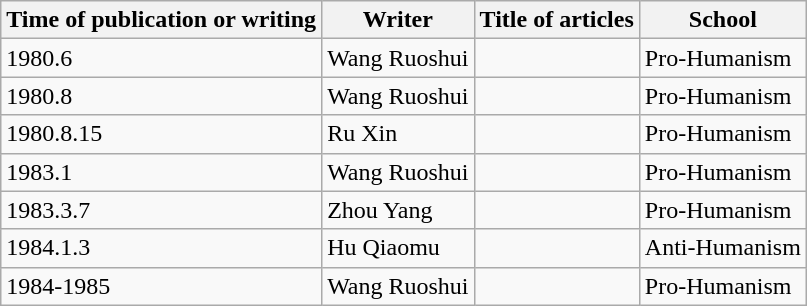<table class="wikitable">
<tr>
<th>Time of publication or writing</th>
<th>Writer</th>
<th>Title of articles</th>
<th>School</th>
</tr>
<tr>
<td>1980.6</td>
<td>Wang Ruoshui</td>
<td></td>
<td>Pro-Humanism</td>
</tr>
<tr>
<td>1980.8</td>
<td>Wang Ruoshui</td>
<td></td>
<td>Pro-Humanism</td>
</tr>
<tr>
<td>1980.8.15</td>
<td>Ru Xin</td>
<td></td>
<td>Pro-Humanism</td>
</tr>
<tr>
<td>1983.1</td>
<td>Wang Ruoshui</td>
<td></td>
<td>Pro-Humanism</td>
</tr>
<tr>
<td>1983.3.7</td>
<td>Zhou Yang</td>
<td></td>
<td>Pro-Humanism</td>
</tr>
<tr>
<td>1984.1.3</td>
<td>Hu Qiaomu</td>
<td></td>
<td>Anti-Humanism</td>
</tr>
<tr>
<td>1984-1985</td>
<td>Wang Ruoshui</td>
<td></td>
<td>Pro-Humanism</td>
</tr>
</table>
